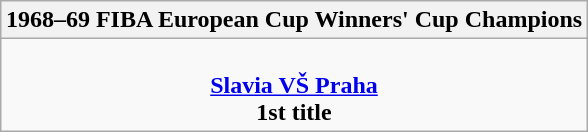<table class=wikitable style="text-align:center; margin:auto">
<tr>
<th>1968–69 FIBA European Cup Winners' Cup Champions</th>
</tr>
<tr>
<td><br> <strong><a href='#'>Slavia VŠ Praha</a></strong> <br> <strong>1st title</strong></td>
</tr>
</table>
